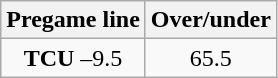<table class="wikitable">
<tr align="center">
<th style=>Pregame line</th>
<th style=>Over/under</th>
</tr>
<tr align="center">
<td><strong>TCU</strong> –9.5</td>
<td>65.5</td>
</tr>
</table>
